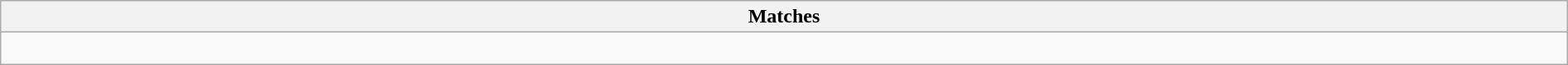<table class="wikitable collapsible collapsed" style="width:100%;">
<tr>
<th>Matches</th>
</tr>
<tr>
<td><br></td>
</tr>
</table>
